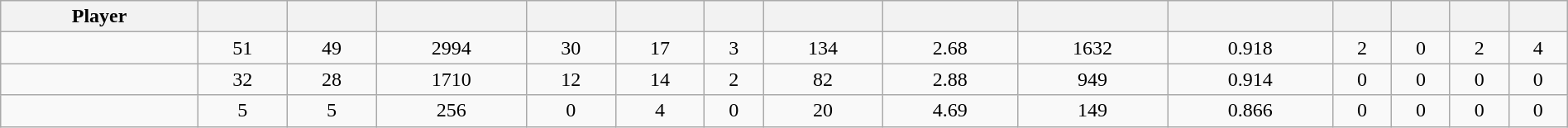<table class="wikitable sortable" style="width:100%; text-align:center;">
<tr>
<th>Player</th>
<th></th>
<th></th>
<th></th>
<th></th>
<th></th>
<th></th>
<th></th>
<th></th>
<th></th>
<th></th>
<th></th>
<th></th>
<th></th>
<th></th>
</tr>
<tr>
<td style=white-space:nowrap></td>
<td>51</td>
<td>49</td>
<td>2994</td>
<td>30</td>
<td>17</td>
<td>3</td>
<td>134</td>
<td>2.68</td>
<td>1632</td>
<td>0.918</td>
<td>2</td>
<td>0</td>
<td>2</td>
<td>4</td>
</tr>
<tr>
<td style=white-space:nowrap></td>
<td>32</td>
<td>28</td>
<td>1710</td>
<td>12</td>
<td>14</td>
<td>2</td>
<td>82</td>
<td>2.88</td>
<td>949</td>
<td>0.914</td>
<td>0</td>
<td>0</td>
<td>0</td>
<td>0</td>
</tr>
<tr>
<td style=white-space:nowrap></td>
<td>5</td>
<td>5</td>
<td>256</td>
<td>0</td>
<td>4</td>
<td>0</td>
<td>20</td>
<td>4.69</td>
<td>149</td>
<td>0.866</td>
<td>0</td>
<td>0</td>
<td>0</td>
<td>0</td>
</tr>
</table>
